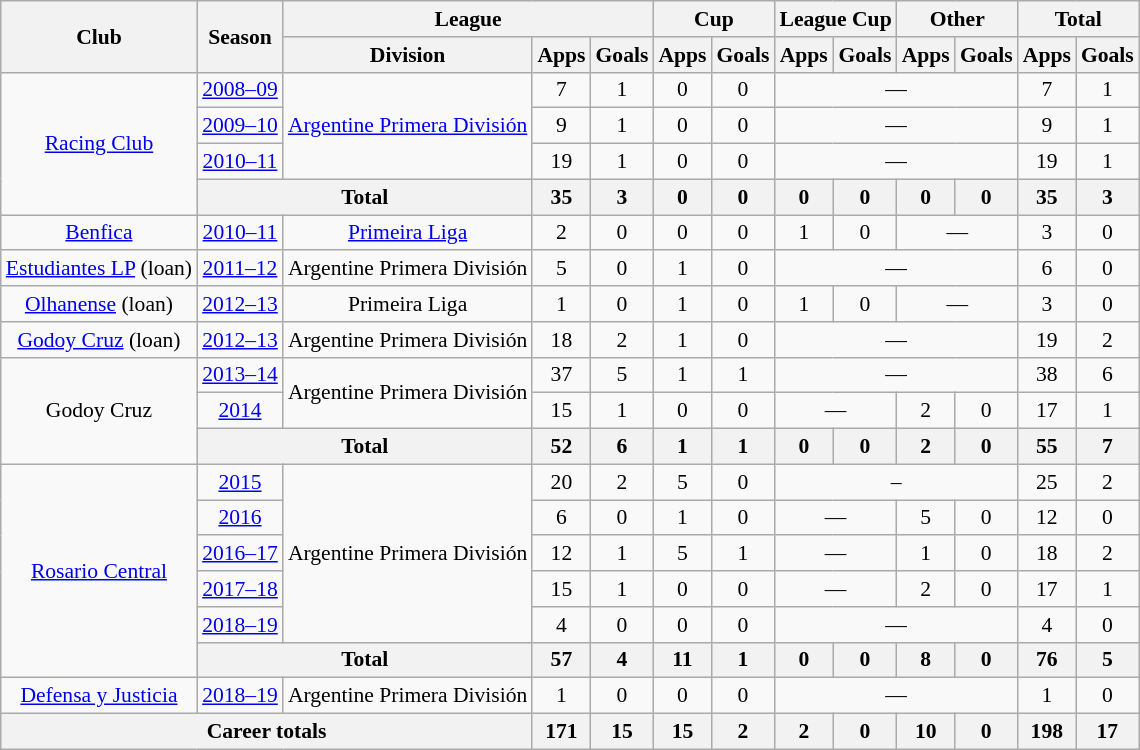<table class="wikitable" style="font-size:90%; text-align: center">
<tr>
<th rowspan=2>Club</th>
<th rowspan=2>Season</th>
<th colspan=3>League</th>
<th colspan=2>Cup</th>
<th colspan=2>League Cup</th>
<th colspan=2>Other</th>
<th colspan=2>Total</th>
</tr>
<tr>
<th>Division</th>
<th>Apps</th>
<th>Goals</th>
<th>Apps</th>
<th>Goals</th>
<th>Apps</th>
<th>Goals</th>
<th>Apps</th>
<th>Goals</th>
<th>Apps</th>
<th>Goals</th>
</tr>
<tr>
<td rowspan=4><a href='#'>Racing Club</a></td>
<td><a href='#'>2008–09</a></td>
<td rowspan=3><a href='#'>Argentine Primera División</a></td>
<td>7</td>
<td>1</td>
<td>0</td>
<td>0</td>
<td colspan=4>—</td>
<td>7</td>
<td>1</td>
</tr>
<tr>
<td><a href='#'>2009–10</a></td>
<td>9</td>
<td>1</td>
<td>0</td>
<td>0</td>
<td colspan=4>—</td>
<td>9</td>
<td>1</td>
</tr>
<tr>
<td><a href='#'>2010–11</a></td>
<td>19</td>
<td>1</td>
<td>0</td>
<td>0</td>
<td colspan=4>—</td>
<td>19</td>
<td>1</td>
</tr>
<tr>
<th colspan=2>Total</th>
<th>35</th>
<th>3</th>
<th>0</th>
<th>0</th>
<th>0</th>
<th>0</th>
<th>0</th>
<th>0</th>
<th>35</th>
<th>3</th>
</tr>
<tr>
<td><a href='#'>Benfica</a></td>
<td><a href='#'>2010–11</a></td>
<td><a href='#'>Primeira Liga</a></td>
<td>2</td>
<td>0</td>
<td>0</td>
<td>0</td>
<td>1</td>
<td>0</td>
<td colspan=2>—</td>
<td>3</td>
<td>0</td>
</tr>
<tr>
<td><a href='#'>Estudiantes LP</a> (loan)</td>
<td><a href='#'>2011–12</a></td>
<td>Argentine Primera División</td>
<td>5</td>
<td>0</td>
<td>1</td>
<td>0</td>
<td colspan=4>—</td>
<td>6</td>
<td>0</td>
</tr>
<tr>
<td><a href='#'>Olhanense</a> (loan)</td>
<td><a href='#'>2012–13</a></td>
<td>Primeira Liga</td>
<td>1</td>
<td>0</td>
<td>1</td>
<td>0</td>
<td>1</td>
<td>0</td>
<td colspan=2>—</td>
<td>3</td>
<td>0</td>
</tr>
<tr>
<td><a href='#'>Godoy Cruz</a> (loan)</td>
<td><a href='#'>2012–13</a></td>
<td>Argentine Primera División</td>
<td>18</td>
<td>2</td>
<td>1</td>
<td>0</td>
<td colspan=4>—</td>
<td>19</td>
<td>2</td>
</tr>
<tr>
<td rowspan=3>Godoy Cruz</td>
<td><a href='#'>2013–14</a></td>
<td rowspan=2>Argentine Primera División</td>
<td>37</td>
<td>5</td>
<td>1</td>
<td>1</td>
<td colspan=4>—</td>
<td>38</td>
<td>6</td>
</tr>
<tr>
<td><a href='#'>2014</a></td>
<td>15</td>
<td>1</td>
<td>0</td>
<td>0</td>
<td colspan=2>—</td>
<td>2</td>
<td>0</td>
<td>17</td>
<td>1</td>
</tr>
<tr>
<th colspan=2>Total</th>
<th>52</th>
<th>6</th>
<th>1</th>
<th>1</th>
<th>0</th>
<th>0</th>
<th>2</th>
<th>0</th>
<th>55</th>
<th>7</th>
</tr>
<tr>
<td rowspan=6><a href='#'>Rosario Central</a></td>
<td><a href='#'>2015</a></td>
<td rowspan=5>Argentine Primera División</td>
<td>20</td>
<td>2</td>
<td>5</td>
<td>0</td>
<td colspan=4>–</td>
<td>25</td>
<td>2</td>
</tr>
<tr>
<td><a href='#'>2016</a></td>
<td>6</td>
<td>0</td>
<td>1</td>
<td>0</td>
<td colspan=2>—</td>
<td>5</td>
<td>0</td>
<td>12</td>
<td>0</td>
</tr>
<tr>
<td><a href='#'>2016–17</a></td>
<td>12</td>
<td>1</td>
<td>5</td>
<td>1</td>
<td colspan=2>—</td>
<td>1</td>
<td>0</td>
<td>18</td>
<td>2</td>
</tr>
<tr>
<td><a href='#'>2017–18</a></td>
<td>15</td>
<td>1</td>
<td>0</td>
<td>0</td>
<td colspan=2>—</td>
<td>2</td>
<td>0</td>
<td>17</td>
<td>1</td>
</tr>
<tr>
<td><a href='#'>2018–19</a></td>
<td>4</td>
<td>0</td>
<td>0</td>
<td>0</td>
<td colspan=4>—</td>
<td>4</td>
<td>0</td>
</tr>
<tr>
<th colspan=2>Total</th>
<th>57</th>
<th>4</th>
<th>11</th>
<th>1</th>
<th>0</th>
<th>0</th>
<th>8</th>
<th>0</th>
<th>76</th>
<th>5</th>
</tr>
<tr>
<td><a href='#'>Defensa y Justicia</a></td>
<td><a href='#'>2018–19</a></td>
<td>Argentine Primera División</td>
<td>1</td>
<td>0</td>
<td>0</td>
<td>0</td>
<td colspan=4>—</td>
<td>1</td>
<td>0</td>
</tr>
<tr>
<th colspan=3>Career totals</th>
<th>171</th>
<th>15</th>
<th>15</th>
<th>2</th>
<th>2</th>
<th>0</th>
<th>10</th>
<th>0</th>
<th>198</th>
<th>17</th>
</tr>
</table>
